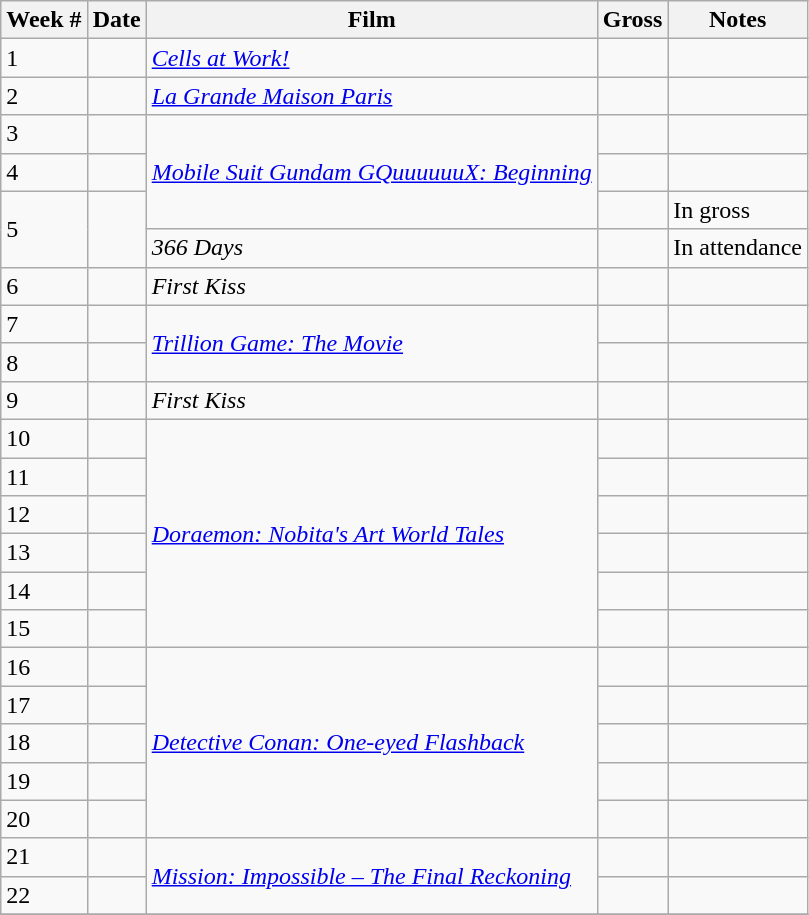<table class="wikitable sortable">
<tr>
<th>Week #</th>
<th>Date</th>
<th>Film</th>
<th>Gross</th>
<th>Notes</th>
</tr>
<tr>
<td>1</td>
<td></td>
<td><em><a href='#'>Cells at Work!</a></em></td>
<td></td>
<td></td>
</tr>
<tr>
<td>2</td>
<td></td>
<td><em><a href='#'>La Grande Maison Paris</a></em></td>
<td></td>
<td></td>
</tr>
<tr>
<td>3</td>
<td></td>
<td rowspan=3><em><a href='#'>Mobile Suit Gundam GQuuuuuuX: Beginning</a></em></td>
<td></td>
<td></td>
</tr>
<tr>
<td>4</td>
<td></td>
<td></td>
<td></td>
</tr>
<tr>
<td rowspan="2">5</td>
<td rowspan="2"></td>
<td></td>
<td>In gross</td>
</tr>
<tr>
<td><em>366 Days</em></td>
<td></td>
<td>In attendance</td>
</tr>
<tr>
<td>6</td>
<td></td>
<td><em>First Kiss</em></td>
<td></td>
<td></td>
</tr>
<tr>
<td>7</td>
<td></td>
<td rowspan="2"><em><a href='#'>Trillion Game: The Movie</a></em></td>
<td></td>
<td></td>
</tr>
<tr>
<td>8</td>
<td></td>
<td></td>
<td></td>
</tr>
<tr>
<td>9</td>
<td></td>
<td><em>First Kiss</em></td>
<td></td>
<td></td>
</tr>
<tr>
<td>10</td>
<td></td>
<td rowspan="6"><em><a href='#'>Doraemon: Nobita's Art World Tales</a></em></td>
<td></td>
<td></td>
</tr>
<tr>
<td>11</td>
<td></td>
<td></td>
<td></td>
</tr>
<tr>
<td>12</td>
<td></td>
<td></td>
<td></td>
</tr>
<tr>
<td>13</td>
<td></td>
<td></td>
<td></td>
</tr>
<tr>
<td>14</td>
<td></td>
<td></td>
<td></td>
</tr>
<tr>
<td>15</td>
<td></td>
<td></td>
<td></td>
</tr>
<tr>
<td>16</td>
<td></td>
<td rowspan="5"><em><a href='#'>Detective Conan: One-eyed Flashback</a></em></td>
<td></td>
<td></td>
</tr>
<tr>
<td>17</td>
<td></td>
<td></td>
<td></td>
</tr>
<tr>
<td>18</td>
<td></td>
<td></td>
<td></td>
</tr>
<tr>
<td>19</td>
<td></td>
<td></td>
<td></td>
</tr>
<tr>
<td>20</td>
<td></td>
<td></td>
<td></td>
</tr>
<tr>
<td>21</td>
<td></td>
<td rowspan="2"><em><a href='#'>Mission: Impossible – The Final Reckoning</a></em></td>
<td></td>
<td></td>
</tr>
<tr>
<td>22</td>
<td></td>
<td></td>
<td></td>
</tr>
<tr>
</tr>
</table>
